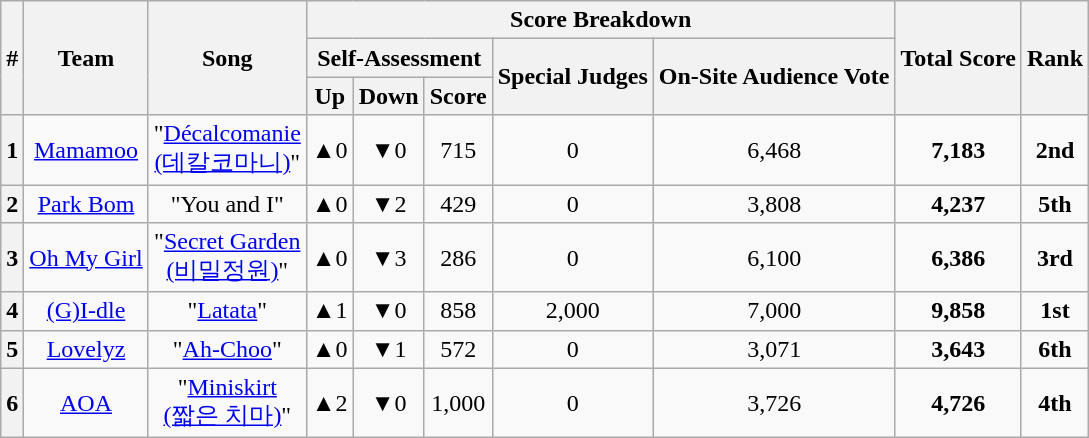<table class="wikitable plainrowheaders sortable" style="text-align:center">
<tr>
<th scope="col" rowspan="3">#</th>
<th scope="col" rowspan="3">Team</th>
<th scope="col" rowspan="3">Song</th>
<th scope="col" colspan="5">Score Breakdown</th>
<th scope="col" rowspan="3">Total Score<br></th>
<th scope="col" rowspan="3">Rank</th>
</tr>
<tr>
<th scope="col" colspan="3">Self-Assessment<br></th>
<th scope="col" rowspan="2">Special Judges<br></th>
<th scope="col" rowspan="2">On-Site Audience Vote<br></th>
</tr>
<tr>
<th>Up</th>
<th>Down</th>
<th>Score</th>
</tr>
<tr>
<th scope="row" style="text-align:center"><strong>1</strong></th>
<td><a href='#'>Mamamoo</a></td>
<td>"<a href='#'>Décalcomanie<br>(데칼코마니)</a>"</td>
<td>▲0</td>
<td>▼0</td>
<td>715</td>
<td>0</td>
<td>6,468</td>
<td><strong>7,183</strong></td>
<td><strong>2nd</strong></td>
</tr>
<tr>
<th scope="row" style="text-align:center"><strong>2</strong></th>
<td><a href='#'>Park Bom</a></td>
<td>"You and I"</td>
<td>▲0</td>
<td>▼2</td>
<td>429</td>
<td>0</td>
<td>3,808</td>
<td><strong>4,237</strong></td>
<td><strong>5th</strong></td>
</tr>
<tr>
<th scope="row" style="text-align:center"><strong>3</strong></th>
<td><a href='#'>Oh My Girl</a></td>
<td>"<a href='#'>Secret Garden<br>(비밀정원)</a>"</td>
<td>▲0</td>
<td>▼3</td>
<td>286</td>
<td>0</td>
<td>6,100</td>
<td><strong>6,386</strong></td>
<td><strong>3rd</strong></td>
</tr>
<tr>
<th scope="row" style="text-align:center"><strong>4</strong></th>
<td><a href='#'>(G)I-dle</a></td>
<td>"<a href='#'>Latata</a>"</td>
<td>▲1</td>
<td>▼0</td>
<td>858</td>
<td>2,000</td>
<td>7,000</td>
<td><strong>9,858</strong></td>
<td><strong>1st</strong></td>
</tr>
<tr>
<th scope="row" style="text-align:center"><strong>5</strong></th>
<td><a href='#'>Lovelyz</a></td>
<td>"<a href='#'>Ah-Choo</a>"</td>
<td>▲0</td>
<td>▼1</td>
<td>572</td>
<td>0</td>
<td>3,071</td>
<td><strong>3,643</strong></td>
<td><strong>6th</strong></td>
</tr>
<tr>
<th scope="row" style="text-align:center"><strong>6</strong></th>
<td><a href='#'>AOA</a></td>
<td>"<a href='#'>Miniskirt<br>(짧은 치마)</a>"</td>
<td>▲2</td>
<td>▼0</td>
<td>1,000</td>
<td>0</td>
<td>3,726</td>
<td><strong>4,726</strong></td>
<td><strong>4th</strong></td>
</tr>
</table>
